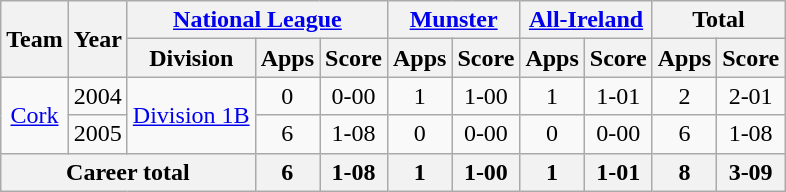<table class="wikitable" style="text-align:center">
<tr>
<th rowspan="2">Team</th>
<th rowspan="2">Year</th>
<th colspan="3"><a href='#'>National League</a></th>
<th colspan="2"><a href='#'>Munster</a></th>
<th colspan="2"><a href='#'>All-Ireland</a></th>
<th colspan="2">Total</th>
</tr>
<tr>
<th>Division</th>
<th>Apps</th>
<th>Score</th>
<th>Apps</th>
<th>Score</th>
<th>Apps</th>
<th>Score</th>
<th>Apps</th>
<th>Score</th>
</tr>
<tr>
<td rowspan="2"><a href='#'>Cork</a></td>
<td>2004</td>
<td rowspan="2"><a href='#'>Division 1B</a></td>
<td>0</td>
<td>0-00</td>
<td>1</td>
<td>1-00</td>
<td>1</td>
<td>1-01</td>
<td>2</td>
<td>2-01</td>
</tr>
<tr>
<td>2005</td>
<td>6</td>
<td>1-08</td>
<td>0</td>
<td>0-00</td>
<td>0</td>
<td>0-00</td>
<td>6</td>
<td>1-08</td>
</tr>
<tr>
<th colspan="3">Career total</th>
<th>6</th>
<th>1-08</th>
<th>1</th>
<th>1-00</th>
<th>1</th>
<th>1-01</th>
<th>8</th>
<th>3-09</th>
</tr>
</table>
